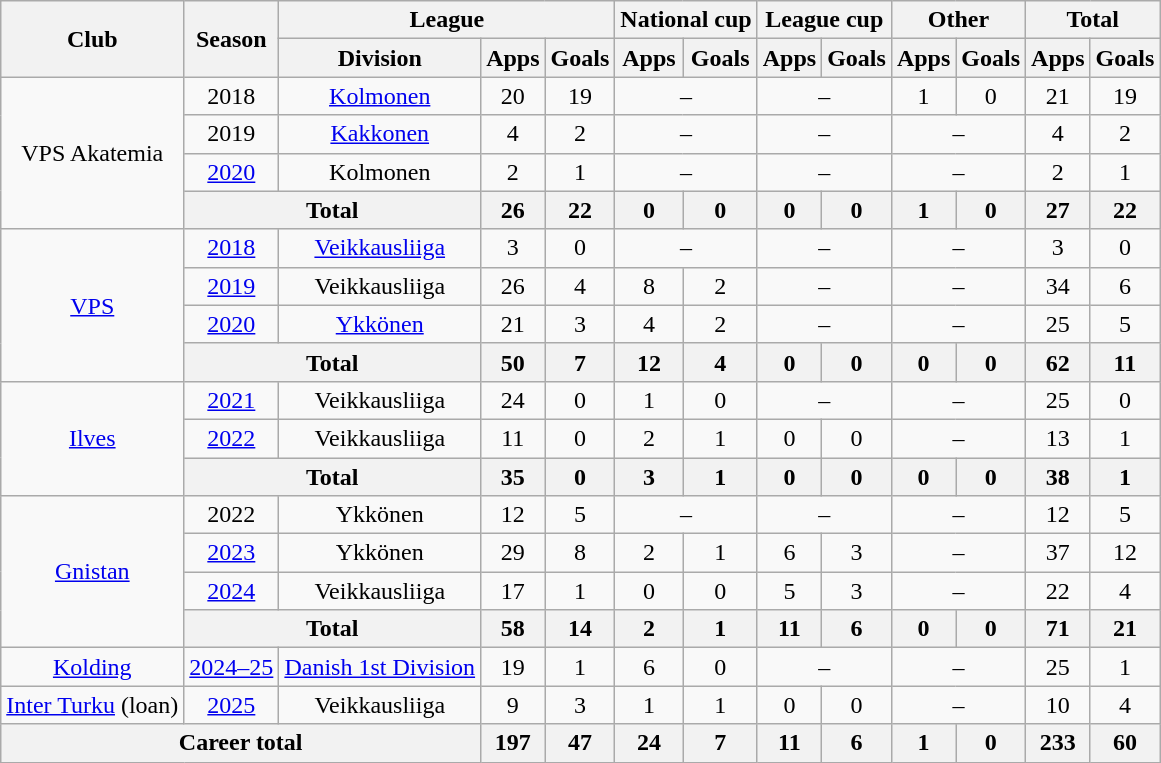<table class="wikitable" style="text-align:center">
<tr>
<th rowspan="2">Club</th>
<th rowspan="2">Season</th>
<th colspan="3">League</th>
<th colspan="2">National cup</th>
<th colspan="2">League cup</th>
<th colspan="2">Other</th>
<th colspan="2">Total</th>
</tr>
<tr>
<th>Division</th>
<th>Apps</th>
<th>Goals</th>
<th>Apps</th>
<th>Goals</th>
<th>Apps</th>
<th>Goals</th>
<th>Apps</th>
<th>Goals</th>
<th>Apps</th>
<th>Goals</th>
</tr>
<tr>
<td rowspan=4>VPS Akatemia</td>
<td>2018</td>
<td><a href='#'>Kolmonen</a></td>
<td>20</td>
<td>19</td>
<td colspan=2>–</td>
<td colspan=2>–</td>
<td>1</td>
<td>0</td>
<td>21</td>
<td>19</td>
</tr>
<tr>
<td>2019</td>
<td><a href='#'>Kakkonen</a></td>
<td>4</td>
<td>2</td>
<td colspan=2>–</td>
<td colspan=2>–</td>
<td colspan=2>–</td>
<td>4</td>
<td>2</td>
</tr>
<tr>
<td><a href='#'>2020</a></td>
<td>Kolmonen</td>
<td>2</td>
<td>1</td>
<td colspan=2>–</td>
<td colspan=2>–</td>
<td colspan=2>–</td>
<td>2</td>
<td>1</td>
</tr>
<tr>
<th colspan="2">Total</th>
<th>26</th>
<th>22</th>
<th>0</th>
<th>0</th>
<th>0</th>
<th>0</th>
<th>1</th>
<th>0</th>
<th>27</th>
<th>22</th>
</tr>
<tr>
<td rowspan=4><a href='#'>VPS</a></td>
<td><a href='#'>2018</a></td>
<td><a href='#'>Veikkausliiga</a></td>
<td>3</td>
<td>0</td>
<td colspan=2>–</td>
<td colspan=2>–</td>
<td colspan=2>–</td>
<td>3</td>
<td>0</td>
</tr>
<tr>
<td><a href='#'>2019</a></td>
<td>Veikkausliiga</td>
<td>26</td>
<td>4</td>
<td>8</td>
<td>2</td>
<td colspan=2>–</td>
<td colspan=2>–</td>
<td>34</td>
<td>6</td>
</tr>
<tr>
<td><a href='#'>2020</a></td>
<td><a href='#'>Ykkönen</a></td>
<td>21</td>
<td>3</td>
<td>4</td>
<td>2</td>
<td colspan=2>–</td>
<td colspan=2>–</td>
<td>25</td>
<td>5</td>
</tr>
<tr>
<th colspan="2">Total</th>
<th>50</th>
<th>7</th>
<th>12</th>
<th>4</th>
<th>0</th>
<th>0</th>
<th>0</th>
<th>0</th>
<th>62</th>
<th>11</th>
</tr>
<tr>
<td rowspan=3><a href='#'>Ilves</a></td>
<td><a href='#'>2021</a></td>
<td>Veikkausliiga</td>
<td>24</td>
<td>0</td>
<td>1</td>
<td>0</td>
<td colspan=2>–</td>
<td colspan=2>–</td>
<td>25</td>
<td>0</td>
</tr>
<tr>
<td><a href='#'>2022</a></td>
<td>Veikkausliiga</td>
<td>11</td>
<td>0</td>
<td>2</td>
<td>1</td>
<td>0</td>
<td>0</td>
<td colspan=2>–</td>
<td>13</td>
<td>1</td>
</tr>
<tr>
<th colspan="2">Total</th>
<th>35</th>
<th>0</th>
<th>3</th>
<th>1</th>
<th>0</th>
<th>0</th>
<th>0</th>
<th>0</th>
<th>38</th>
<th>1</th>
</tr>
<tr>
<td rowspan=4><a href='#'>Gnistan</a></td>
<td>2022</td>
<td>Ykkönen</td>
<td>12</td>
<td>5</td>
<td colspan=2>–</td>
<td colspan=2>–</td>
<td colspan=2>–</td>
<td>12</td>
<td>5</td>
</tr>
<tr>
<td><a href='#'>2023</a></td>
<td>Ykkönen</td>
<td>29</td>
<td>8</td>
<td>2</td>
<td>1</td>
<td>6</td>
<td>3</td>
<td colspan=2>–</td>
<td>37</td>
<td>12</td>
</tr>
<tr>
<td><a href='#'>2024</a></td>
<td>Veikkausliiga</td>
<td>17</td>
<td>1</td>
<td>0</td>
<td>0</td>
<td>5</td>
<td>3</td>
<td colspan=2>–</td>
<td>22</td>
<td>4</td>
</tr>
<tr>
<th colspan="2">Total</th>
<th>58</th>
<th>14</th>
<th>2</th>
<th>1</th>
<th>11</th>
<th>6</th>
<th>0</th>
<th>0</th>
<th>71</th>
<th>21</th>
</tr>
<tr>
<td><a href='#'>Kolding</a></td>
<td><a href='#'>2024–25</a></td>
<td><a href='#'>Danish 1st Division</a></td>
<td>19</td>
<td>1</td>
<td>6</td>
<td>0</td>
<td colspan=2>–</td>
<td colspan=2>–</td>
<td>25</td>
<td>1</td>
</tr>
<tr>
<td><a href='#'>Inter Turku</a> (loan)</td>
<td><a href='#'>2025</a></td>
<td>Veikkausliiga</td>
<td>9</td>
<td>3</td>
<td>1</td>
<td>1</td>
<td>0</td>
<td>0</td>
<td colspan=2>–</td>
<td>10</td>
<td>4</td>
</tr>
<tr>
<th colspan="3">Career total</th>
<th>197</th>
<th>47</th>
<th>24</th>
<th>7</th>
<th>11</th>
<th>6</th>
<th>1</th>
<th>0</th>
<th>233</th>
<th>60</th>
</tr>
</table>
